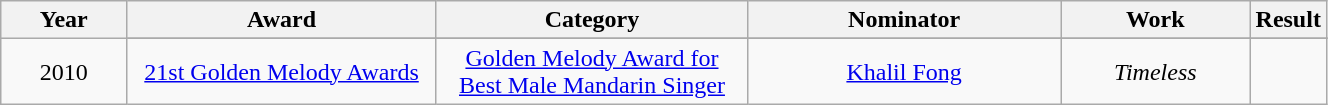<table class="wikitable" width="70%">
<tr align=center>
<th width="10%">Year</th>
<th width="25%">Award</th>
<th width="25%">Category</th>
<th width="25%">Nominator</th>
<th width="25%">Work</th>
<th width="20%">Result</th>
</tr>
<tr align=center>
<td rowspan="4">2010</td>
</tr>
<tr align=center>
<td rowspan="2"><a href='#'>21st Golden Melody Awards</a></td>
<td><a href='#'>Golden Melody Award for Best Male Mandarin Singer</a></td>
<td><a href='#'>Khalil Fong</a></td>
<td><em>Timeless</em></td>
<td></td>
</tr>
</table>
